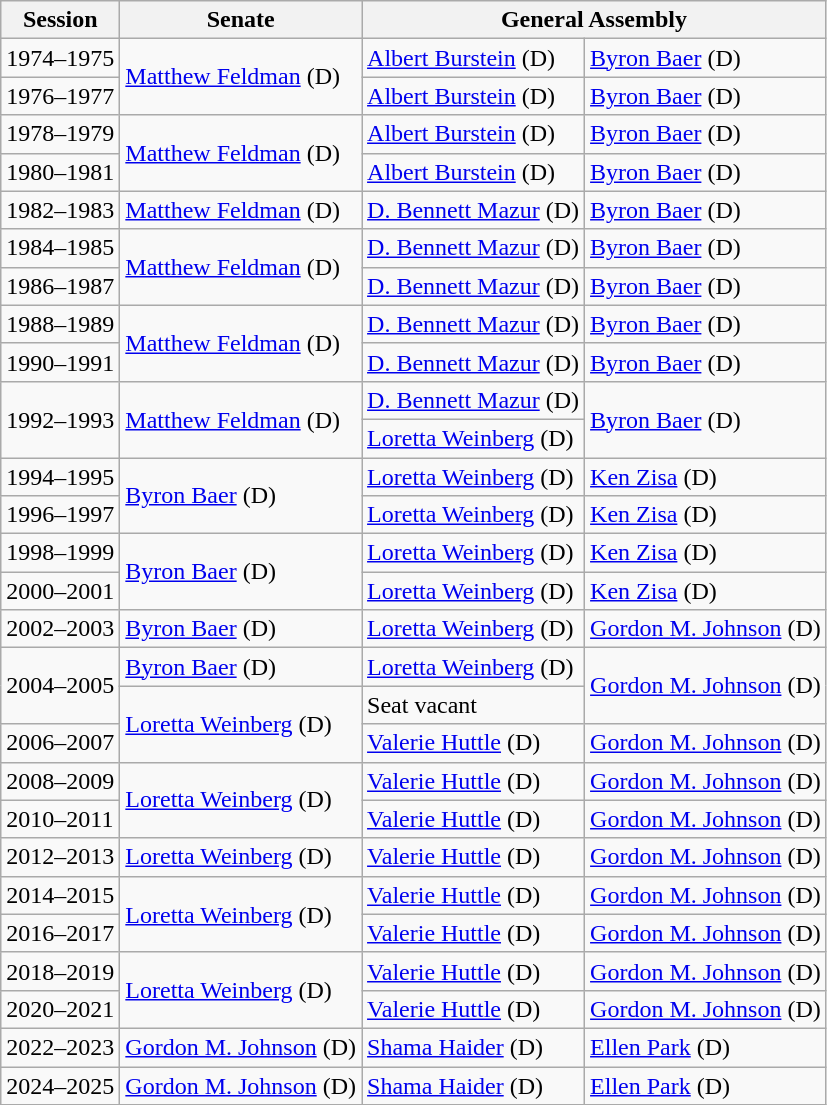<table class="wikitable">
<tr>
<th>Session</th>
<th>Senate</th>
<th colspan=2>General Assembly</th>
</tr>
<tr>
<td>1974–1975</td>
<td rowspan=2 ><a href='#'>Matthew Feldman</a> (D)</td>
<td><a href='#'>Albert Burstein</a> (D)</td>
<td><a href='#'>Byron Baer</a> (D)</td>
</tr>
<tr>
<td>1976–1977</td>
<td><a href='#'>Albert Burstein</a> (D)</td>
<td><a href='#'>Byron Baer</a> (D)</td>
</tr>
<tr>
<td>1978–1979</td>
<td rowspan=2 ><a href='#'>Matthew Feldman</a> (D)</td>
<td><a href='#'>Albert Burstein</a> (D)</td>
<td><a href='#'>Byron Baer</a> (D)</td>
</tr>
<tr>
<td>1980–1981</td>
<td><a href='#'>Albert Burstein</a> (D)</td>
<td><a href='#'>Byron Baer</a> (D)</td>
</tr>
<tr>
<td>1982–1983</td>
<td><a href='#'>Matthew Feldman</a> (D)</td>
<td><a href='#'>D. Bennett Mazur</a> (D)</td>
<td><a href='#'>Byron Baer</a> (D)</td>
</tr>
<tr>
<td>1984–1985</td>
<td rowspan=2 ><a href='#'>Matthew Feldman</a> (D)</td>
<td><a href='#'>D. Bennett Mazur</a> (D)</td>
<td><a href='#'>Byron Baer</a> (D)</td>
</tr>
<tr>
<td>1986–1987</td>
<td><a href='#'>D. Bennett Mazur</a> (D)</td>
<td><a href='#'>Byron Baer</a> (D)</td>
</tr>
<tr>
<td>1988–1989</td>
<td rowspan=2 ><a href='#'>Matthew Feldman</a> (D)</td>
<td><a href='#'>D. Bennett Mazur</a> (D)</td>
<td><a href='#'>Byron Baer</a> (D)</td>
</tr>
<tr>
<td>1990–1991</td>
<td><a href='#'>D. Bennett Mazur</a> (D)</td>
<td><a href='#'>Byron Baer</a> (D)</td>
</tr>
<tr>
<td rowspan=2>1992–1993</td>
<td rowspan=2 ><a href='#'>Matthew Feldman</a> (D)</td>
<td><a href='#'>D. Bennett Mazur</a> (D)</td>
<td rowspan=2 ><a href='#'>Byron Baer</a> (D)</td>
</tr>
<tr>
<td><a href='#'>Loretta Weinberg</a> (D)</td>
</tr>
<tr>
<td>1994–1995</td>
<td rowspan=2 ><a href='#'>Byron Baer</a> (D)</td>
<td><a href='#'>Loretta Weinberg</a> (D)</td>
<td><a href='#'>Ken Zisa</a> (D)</td>
</tr>
<tr>
<td>1996–1997</td>
<td><a href='#'>Loretta Weinberg</a> (D)</td>
<td><a href='#'>Ken Zisa</a> (D)</td>
</tr>
<tr>
<td>1998–1999</td>
<td rowspan=2 ><a href='#'>Byron Baer</a> (D)</td>
<td><a href='#'>Loretta Weinberg</a> (D)</td>
<td><a href='#'>Ken Zisa</a> (D)</td>
</tr>
<tr>
<td>2000–2001</td>
<td><a href='#'>Loretta Weinberg</a> (D)</td>
<td><a href='#'>Ken Zisa</a> (D)</td>
</tr>
<tr>
<td>2002–2003</td>
<td><a href='#'>Byron Baer</a> (D)</td>
<td><a href='#'>Loretta Weinberg</a> (D)</td>
<td><a href='#'>Gordon M. Johnson</a> (D)</td>
</tr>
<tr>
<td rowspan=2>2004–2005</td>
<td><a href='#'>Byron Baer</a> (D)</td>
<td><a href='#'>Loretta Weinberg</a> (D)</td>
<td rowspan=2 ><a href='#'>Gordon M. Johnson</a> (D)</td>
</tr>
<tr>
<td rowspan=2 ><a href='#'>Loretta Weinberg</a> (D)</td>
<td>Seat vacant</td>
</tr>
<tr>
<td>2006–2007</td>
<td><a href='#'>Valerie Huttle</a> (D)</td>
<td><a href='#'>Gordon M. Johnson</a> (D)</td>
</tr>
<tr>
<td>2008–2009</td>
<td rowspan=2 ><a href='#'>Loretta Weinberg</a> (D)</td>
<td><a href='#'>Valerie Huttle</a> (D)</td>
<td><a href='#'>Gordon M. Johnson</a> (D)</td>
</tr>
<tr>
<td>2010–2011</td>
<td><a href='#'>Valerie Huttle</a> (D)</td>
<td><a href='#'>Gordon M. Johnson</a> (D)</td>
</tr>
<tr>
<td>2012–2013</td>
<td><a href='#'>Loretta Weinberg</a> (D)</td>
<td><a href='#'>Valerie Huttle</a> (D)</td>
<td><a href='#'>Gordon M. Johnson</a> (D)</td>
</tr>
<tr>
<td>2014–2015</td>
<td rowspan=2 ><a href='#'>Loretta Weinberg</a> (D)</td>
<td><a href='#'>Valerie Huttle</a> (D)</td>
<td><a href='#'>Gordon M. Johnson</a> (D)</td>
</tr>
<tr>
<td>2016–2017</td>
<td><a href='#'>Valerie Huttle</a> (D)</td>
<td><a href='#'>Gordon M. Johnson</a> (D)</td>
</tr>
<tr>
<td>2018–2019</td>
<td rowspan=2 ><a href='#'>Loretta Weinberg</a> (D)</td>
<td><a href='#'>Valerie Huttle</a> (D)</td>
<td><a href='#'>Gordon M. Johnson</a> (D)</td>
</tr>
<tr>
<td>2020–2021</td>
<td><a href='#'>Valerie Huttle</a> (D)</td>
<td><a href='#'>Gordon M. Johnson</a> (D)</td>
</tr>
<tr>
<td>2022–2023</td>
<td><a href='#'>Gordon M. Johnson</a> (D)</td>
<td><a href='#'>Shama Haider</a> (D)</td>
<td><a href='#'>Ellen Park</a> (D)</td>
</tr>
<tr>
<td>2024–2025</td>
<td rowspan=1 ><a href='#'>Gordon M. Johnson</a> (D)</td>
<td><a href='#'>Shama Haider</a> (D)</td>
<td><a href='#'>Ellen Park</a> (D)</td>
</tr>
</table>
